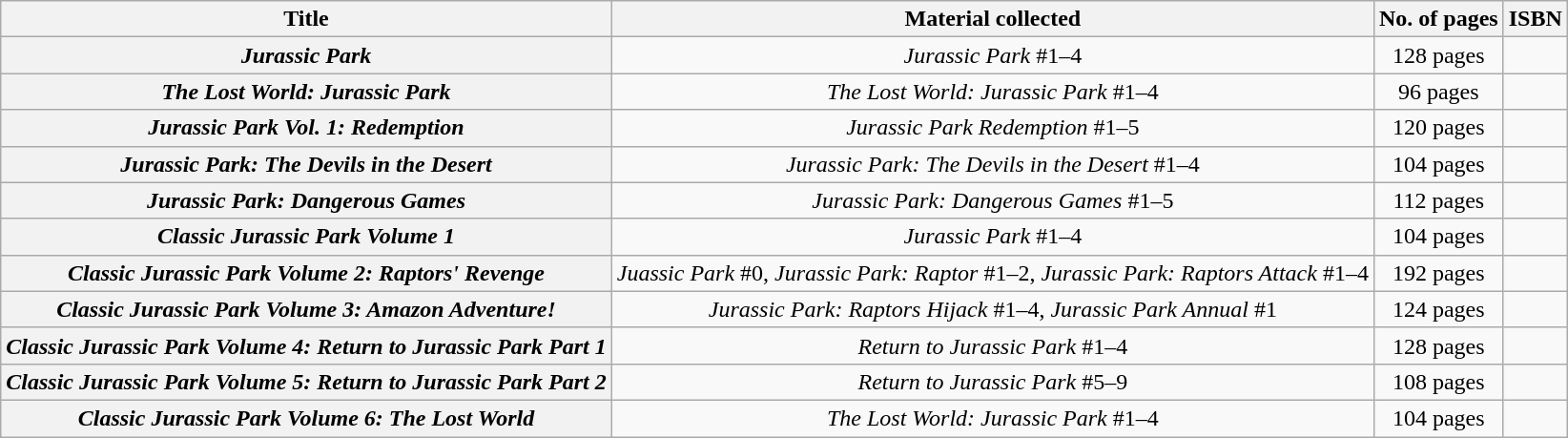<table class="wikitable plainrowheaders" style="text-align:center;">
<tr>
<th>Title</th>
<th>Material collected</th>
<th>No. of pages</th>
<th>ISBN</th>
</tr>
<tr>
<th scope="row"><strong><em>Jurassic Park</em></strong></th>
<td><em>Jurassic Park</em> #1–4</td>
<td>128 pages</td>
<td></td>
</tr>
<tr>
<th scope="row"><strong><em>The Lost World: Jurassic Park</em></strong></th>
<td><em>The Lost World: Jurassic Park</em> #1–4</td>
<td>96 pages</td>
<td></td>
</tr>
<tr>
<th scope="row"><strong><em>Jurassic Park Vol. 1: Redemption</em></strong></th>
<td><em>Jurassic Park Redemption</em> #1–5</td>
<td>120 pages</td>
<td></td>
</tr>
<tr>
<th scope="row"><strong><em>Jurassic Park: The Devils in the Desert</em></strong></th>
<td><em>Jurassic Park: The Devils in the Desert</em> #1–4</td>
<td>104 pages</td>
<td></td>
</tr>
<tr>
<th scope="row"><strong><em>Jurassic Park: Dangerous Games</em></strong></th>
<td><em>Jurassic Park: Dangerous Games</em> #1–5</td>
<td>112 pages</td>
<td></td>
</tr>
<tr>
<th scope="row"><strong><em>Classic Jurassic Park Volume 1</em></strong></th>
<td><em>Jurassic Park</em> #1–4</td>
<td>104 pages</td>
<td></td>
</tr>
<tr>
<th scope="row"><strong><em>Classic Jurassic Park Volume 2: Raptors' Revenge</em></strong></th>
<td><em>Juassic Park</em> #0, <em>Jurassic Park: Raptor</em> #1–2, <em>Jurassic Park: Raptors Attack</em> #1–4</td>
<td>192 pages</td>
<td></td>
</tr>
<tr>
<th scope="row"><strong><em>Classic Jurassic Park Volume 3: Amazon Adventure!</em></strong></th>
<td><em>Jurassic Park: Raptors Hijack</em> #1–4, <em>Jurassic Park Annual</em> #1</td>
<td>124 pages</td>
<td></td>
</tr>
<tr>
<th scope="row"><strong><em>Classic Jurassic Park Volume 4: Return to Jurassic Park Part 1</em></strong></th>
<td><em>Return to Jurassic Park</em> #1–4</td>
<td>128 pages</td>
<td></td>
</tr>
<tr>
<th scope="row"><strong><em>Classic Jurassic Park Volume 5: Return to Jurassic Park Part 2</em></strong></th>
<td><em>Return to Jurassic Park</em> #5–9</td>
<td>108 pages</td>
<td></td>
</tr>
<tr>
<th scope="row"><strong><em>Classic Jurassic Park Volume 6: The Lost World</em></strong></th>
<td><em>The Lost World: Jurassic Park</em> #1–4</td>
<td>104 pages</td>
<td></td>
</tr>
</table>
